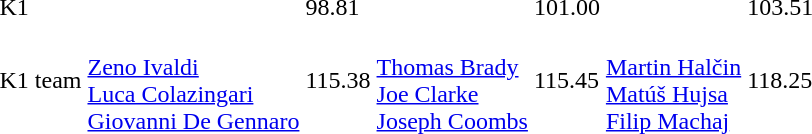<table>
<tr>
<td>K1</td>
<td></td>
<td>98.81</td>
<td></td>
<td>101.00</td>
<td></td>
<td>103.51</td>
</tr>
<tr>
<td>K1 team</td>
<td><br><a href='#'>Zeno Ivaldi</a><br><a href='#'>Luca Colazingari</a><br><a href='#'>Giovanni De Gennaro</a></td>
<td>115.38</td>
<td><br><a href='#'>Thomas Brady</a><br><a href='#'>Joe Clarke</a><br><a href='#'>Joseph Coombs</a></td>
<td>115.45</td>
<td><br><a href='#'>Martin Halčin</a><br><a href='#'>Matúš Hujsa</a><br><a href='#'>Filip Machaj</a></td>
<td>118.25</td>
</tr>
</table>
